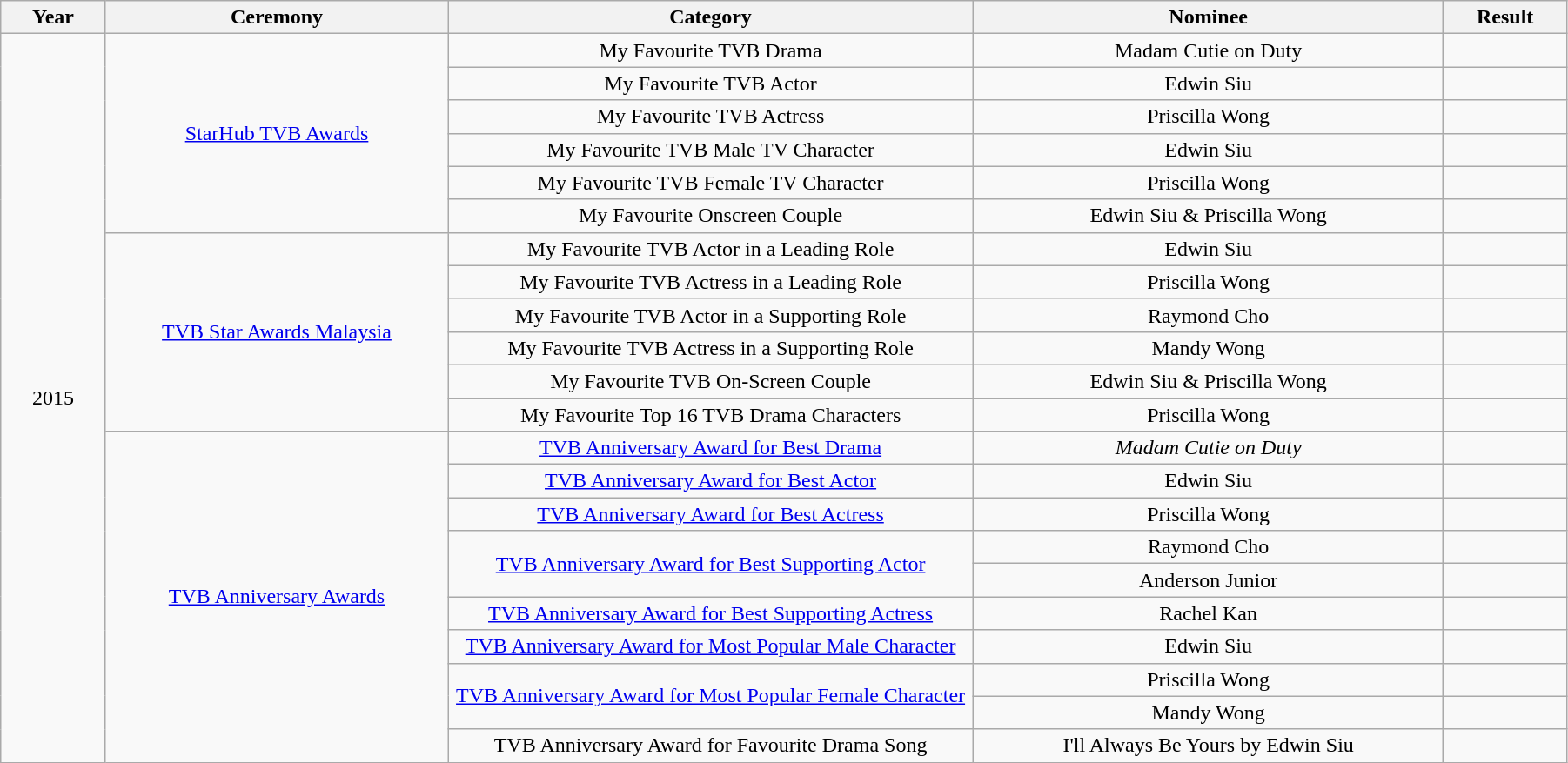<table class="wikitable" style="width:95%;">
<tr>
<th style="width:50px;">Year</th>
<th style="width:180px;">Ceremony</th>
<th style="width:280px;">Category</th>
<th style="width:250px;">Nominee</th>
<th style="width:60px;">Result</th>
</tr>
<tr>
<td align="center" rowspan=22>2015</td>
<td align="center" rowspan=6><a href='#'>StarHub TVB Awards</a><br></td>
<td align="center">My Favourite TVB Drama</td>
<td align="center">Madam Cutie on Duty</td>
<td></td>
</tr>
<tr>
<td align="center">My Favourite TVB Actor</td>
<td align="center">Edwin Siu</td>
<td></td>
</tr>
<tr>
<td align="center">My Favourite TVB Actress</td>
<td align="center">Priscilla Wong</td>
<td></td>
</tr>
<tr>
<td align="center">My Favourite TVB Male TV Character</td>
<td align="center">Edwin Siu</td>
<td></td>
</tr>
<tr>
<td align="center">My Favourite TVB Female TV Character</td>
<td align="center">Priscilla Wong</td>
<td></td>
</tr>
<tr>
<td align="center">My Favourite Onscreen Couple</td>
<td align="center">Edwin Siu & Priscilla Wong</td>
<td></td>
</tr>
<tr>
<td align="center" rowspan=6><a href='#'>TVB Star Awards Malaysia</a></td>
<td align="center">My Favourite TVB Actor in a Leading Role</td>
<td align="center">Edwin Siu</td>
<td></td>
</tr>
<tr>
<td align="center">My Favourite TVB Actress in a Leading Role</td>
<td align="center">Priscilla Wong</td>
<td></td>
</tr>
<tr>
<td align="center">My Favourite TVB Actor in a Supporting Role</td>
<td align="center">Raymond Cho</td>
<td></td>
</tr>
<tr>
<td align="center">My Favourite TVB Actress in a Supporting Role</td>
<td align="center">Mandy Wong</td>
<td></td>
</tr>
<tr>
<td align="center">My Favourite TVB On-Screen Couple</td>
<td align="center">Edwin Siu & Priscilla Wong</td>
<td></td>
</tr>
<tr>
<td align="center">My Favourite Top 16 TVB Drama Characters</td>
<td align="center">Priscilla Wong</td>
<td></td>
</tr>
<tr>
<td align="center" rowspan=10><a href='#'>TVB Anniversary Awards</a></td>
<td align="center"><a href='#'>TVB Anniversary Award for Best Drama</a></td>
<td align="center"><em>Madam Cutie on Duty</em></td>
<td></td>
</tr>
<tr>
<td align="center"><a href='#'>TVB Anniversary Award for Best Actor</a></td>
<td align="center">Edwin Siu</td>
<td></td>
</tr>
<tr>
<td align="center"><a href='#'>TVB Anniversary Award for Best Actress</a></td>
<td align="center">Priscilla Wong</td>
<td></td>
</tr>
<tr>
<td rowspan=2 align="center"><a href='#'>TVB Anniversary Award for Best Supporting Actor</a></td>
<td align="center">Raymond Cho</td>
<td></td>
</tr>
<tr>
<td align="center">Anderson Junior</td>
<td></td>
</tr>
<tr>
<td align="center"><a href='#'>TVB Anniversary Award for Best Supporting Actress</a></td>
<td align="center">Rachel Kan</td>
<td></td>
</tr>
<tr>
<td align="center"><a href='#'>TVB Anniversary Award for Most Popular Male Character</a></td>
<td align="center">Edwin Siu</td>
<td></td>
</tr>
<tr>
<td rowspan=2 align="center"><a href='#'>TVB Anniversary Award for Most Popular Female Character</a></td>
<td align="center">Priscilla Wong</td>
<td></td>
</tr>
<tr>
<td align="center">Mandy Wong</td>
<td></td>
</tr>
<tr>
<td align="center">TVB Anniversary Award for Favourite Drama Song</td>
<td align="center">I'll Always Be Yours by Edwin Siu</td>
<td></td>
</tr>
</table>
